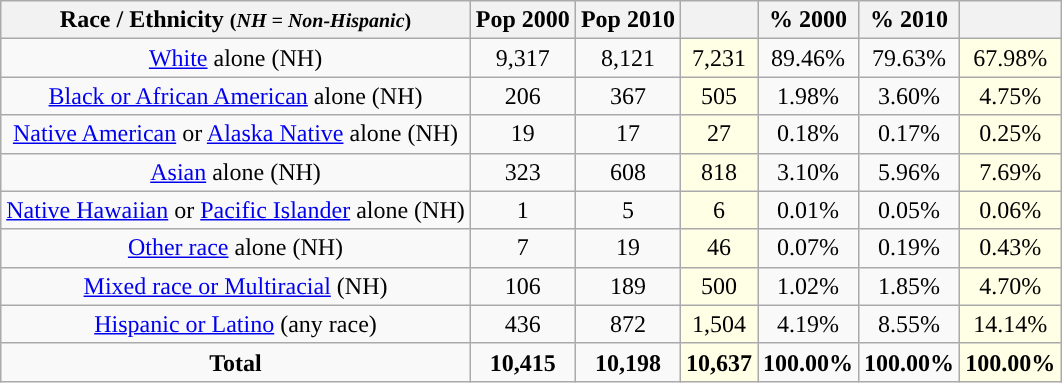<table class="wikitable" style="text-align:center;">
<tr>
<th>Race / Ethnicity <small>(<em>NH = Non-Hispanic</em>)</small></th>
<th>Pop 2000</th>
<th>Pop 2010</th>
<th></th>
<th>% 2000</th>
<th>% 2010</th>
<th></th>
</tr>
<tr>
<td><a href='#'>White</a> alone (NH)</td>
<td>9,317</td>
<td>8,121</td>
<td style='background: #ffffe6;'>7,231</td>
<td>89.46%</td>
<td>79.63%</td>
<td style='background: #ffffe6;'>67.98%</td>
</tr>
<tr>
<td><a href='#'>Black or African American</a> alone (NH)</td>
<td>206</td>
<td>367</td>
<td style='background: #ffffe6;'>505</td>
<td>1.98%</td>
<td>3.60%</td>
<td style='background: #ffffe6;'>4.75%</td>
</tr>
<tr>
<td><a href='#'>Native American</a> or <a href='#'>Alaska Native</a> alone (NH)</td>
<td>19</td>
<td>17</td>
<td style='background: #ffffe6;'>27</td>
<td>0.18%</td>
<td>0.17%</td>
<td style='background: #ffffe6;'>0.25%</td>
</tr>
<tr>
<td><a href='#'>Asian</a> alone (NH)</td>
<td>323</td>
<td>608</td>
<td style='background: #ffffe6;'>818</td>
<td>3.10%</td>
<td>5.96%</td>
<td style='background: #ffffe6;'>7.69%</td>
</tr>
<tr>
<td><a href='#'>Native Hawaiian</a> or <a href='#'>Pacific Islander</a> alone (NH)</td>
<td>1</td>
<td>5</td>
<td style='background: #ffffe6;'>6</td>
<td>0.01%</td>
<td>0.05%</td>
<td style='background: #ffffe6;'>0.06%</td>
</tr>
<tr>
<td><a href='#'>Other race</a> alone (NH)</td>
<td>7</td>
<td>19</td>
<td style='background: #ffffe6;'>46</td>
<td>0.07%</td>
<td>0.19%</td>
<td style='background: #ffffe6;'>0.43%</td>
</tr>
<tr>
<td><a href='#'>Mixed race or Multiracial</a> (NH)</td>
<td>106</td>
<td>189</td>
<td style='background: #ffffe6;'>500</td>
<td>1.02%</td>
<td>1.85%</td>
<td style='background: #ffffe6;'>4.70%</td>
</tr>
<tr>
<td><a href='#'>Hispanic or Latino</a> (any race)</td>
<td>436</td>
<td>872</td>
<td style='background: #ffffe6;'>1,504</td>
<td>4.19%</td>
<td>8.55%</td>
<td style='background: #ffffe6;'>14.14%</td>
</tr>
<tr>
<td><strong>Total</strong></td>
<td><strong>10,415</strong></td>
<td><strong>10,198</strong></td>
<td style='background: #ffffe6;'><strong>10,637</strong></td>
<td><strong>100.00%</strong></td>
<td><strong>100.00%</strong></td>
<td style='background: #ffffe6;'><strong>100.00%</strong></td>
</tr>
</table>
